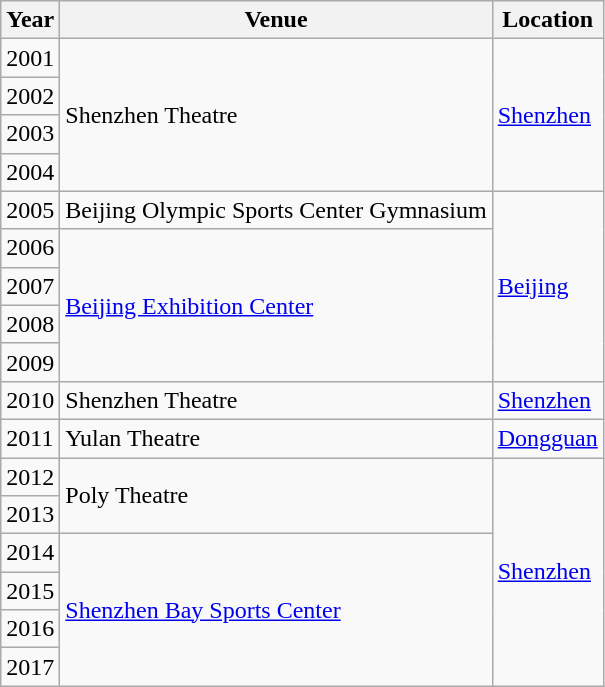<table class="wikitable">
<tr>
<th>Year</th>
<th>Venue</th>
<th>Location</th>
</tr>
<tr>
<td>2001</td>
<td rowspan="4">Shenzhen Theatre</td>
<td rowspan="4"><a href='#'>Shenzhen</a></td>
</tr>
<tr>
<td>2002</td>
</tr>
<tr>
<td>2003</td>
</tr>
<tr>
<td>2004</td>
</tr>
<tr>
<td>2005</td>
<td>Beijing Olympic Sports Center Gymnasium</td>
<td rowspan="5"><a href='#'>Beijing</a></td>
</tr>
<tr>
<td>2006</td>
<td rowspan="4"><a href='#'>Beijing Exhibition Center</a></td>
</tr>
<tr>
<td>2007</td>
</tr>
<tr>
<td>2008</td>
</tr>
<tr>
<td>2009</td>
</tr>
<tr>
<td>2010</td>
<td>Shenzhen Theatre</td>
<td><a href='#'>Shenzhen</a></td>
</tr>
<tr>
<td>2011</td>
<td>Yulan Theatre</td>
<td><a href='#'>Dongguan</a></td>
</tr>
<tr>
<td>2012</td>
<td rowspan="2">Poly Theatre</td>
<td rowspan="6"><a href='#'>Shenzhen</a></td>
</tr>
<tr>
<td>2013</td>
</tr>
<tr>
<td>2014</td>
<td rowspan="4"><a href='#'>Shenzhen Bay Sports Center</a></td>
</tr>
<tr>
<td>2015</td>
</tr>
<tr>
<td>2016</td>
</tr>
<tr>
<td>2017</td>
</tr>
</table>
